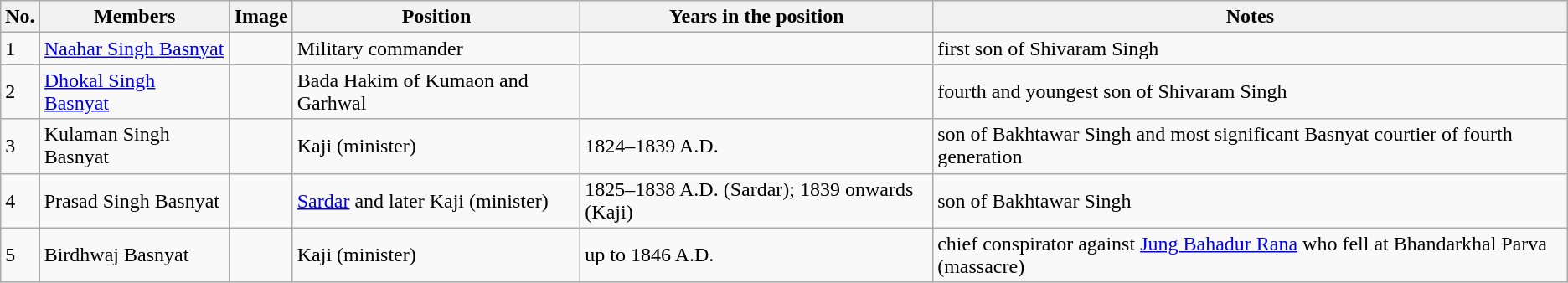<table class="wikitable sortable">
<tr>
<th>No.</th>
<th>Members</th>
<th>Image</th>
<th>Position</th>
<th>Years in the position</th>
<th>Notes</th>
</tr>
<tr>
<td>1</td>
<td><a href='#'>Naahar Singh Basnyat</a></td>
<td></td>
<td>Military commander</td>
<td></td>
<td>first son of Shivaram Singh</td>
</tr>
<tr>
<td>2</td>
<td><a href='#'>Dhokal Singh Basnyat</a></td>
<td></td>
<td>Bada Hakim of Kumaon and Garhwal</td>
<td></td>
<td>fourth and youngest son of Shivaram Singh</td>
</tr>
<tr>
<td>3</td>
<td>Kulaman Singh Basnyat</td>
<td></td>
<td>Kaji (minister)</td>
<td>1824–1839 A.D.</td>
<td>son of Bakhtawar Singh and most significant Basnyat courtier of fourth generation</td>
</tr>
<tr>
<td>4</td>
<td>Prasad Singh Basnyat</td>
<td></td>
<td><a href='#'>Sardar</a> and later Kaji (minister)</td>
<td>1825–1838 A.D. (Sardar); 1839 onwards (Kaji)</td>
<td>son of Bakhtawar Singh</td>
</tr>
<tr>
<td>5</td>
<td>Birdhwaj Basnyat</td>
<td></td>
<td>Kaji (minister)</td>
<td>up to 1846 A.D.</td>
<td>chief conspirator against <a href='#'>Jung Bahadur Rana</a> who fell at Bhandarkhal Parva (massacre)</td>
</tr>
</table>
